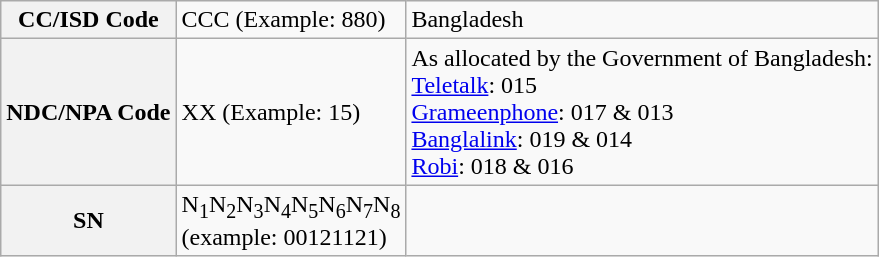<table class="wikitable">
<tr>
<th>CC/ISD Code</th>
<td>CCC (Example: 880)</td>
<td>Bangladesh</td>
</tr>
<tr>
<th>NDC/NPA Code</th>
<td>XX (Example: 15)</td>
<td>As allocated by the Government of Bangladesh:<br><a href='#'>Teletalk</a>: 015<br><a href='#'>Grameenphone</a>: 017 & 013<br><a href='#'>Banglalink</a>: 019 & 014<br><a href='#'>Robi</a>: 018 & 016</td>
</tr>
<tr>
<th>SN</th>
<td>N<sub>1</sub>N<sub>2</sub>N<sub>3</sub>N<sub>4</sub>N<sub>5</sub>N<sub>6</sub>N<sub>7</sub>N<sub>8</sub><br>(example: 00121121)</td>
<td></td>
</tr>
</table>
